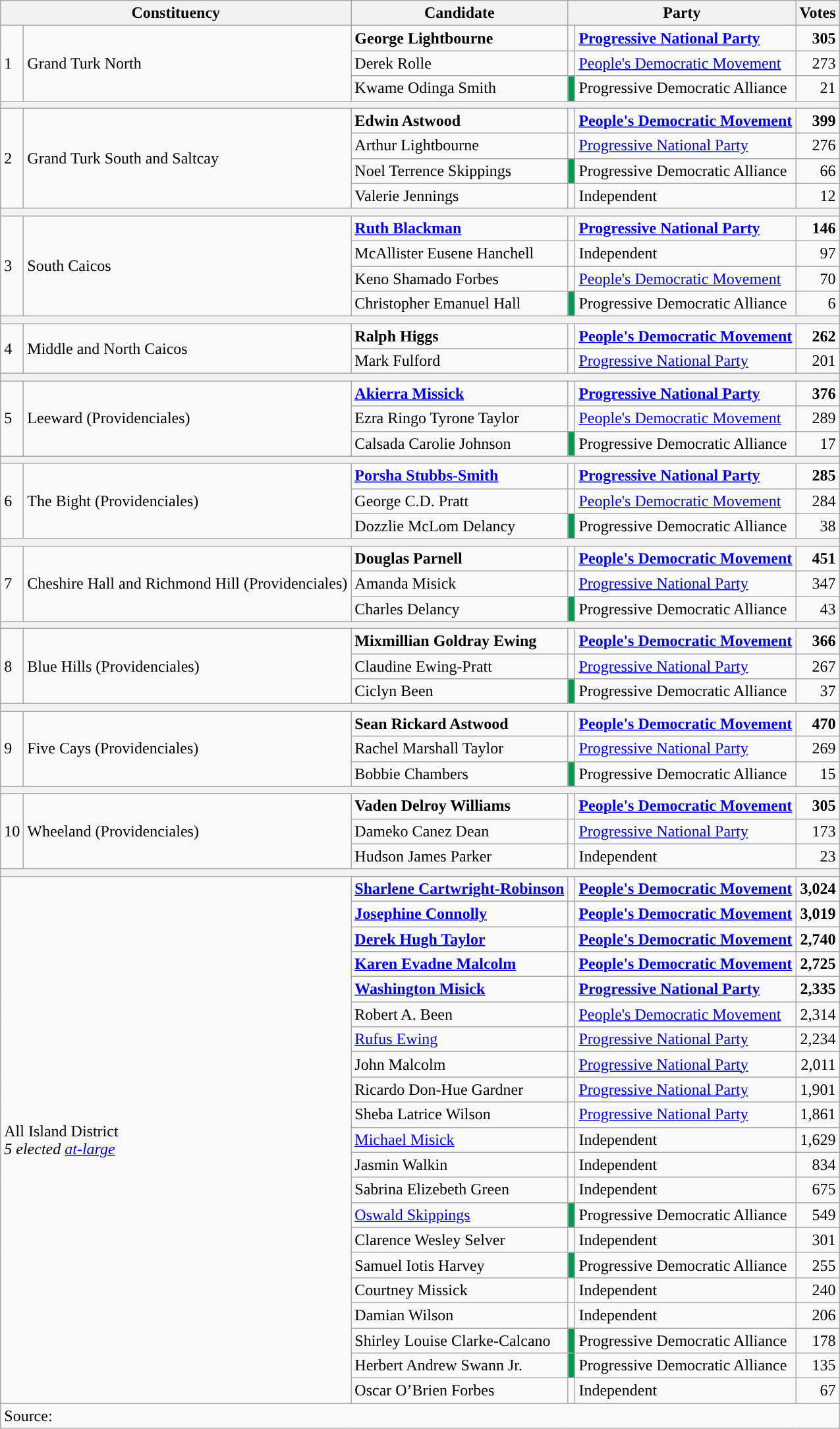<table class=wikitable>
<tr>
<th colspan=2>Constituency</th>
<th>Candidate</th>
<th colspan=2>Party</th>
<th>Votes</th>
</tr>
<tr>
<td rowspan=3>1</td>
<td rowspan=3>Grand Turk North</td>
<td><strong>George Lightbourne</strong></td>
<td style="background-color:"></td>
<td><strong><a href='#'>Progressive National Party</a></strong></td>
<td align=right><strong>305</strong></td>
</tr>
<tr>
<td>Derek Rolle</td>
<td style="background-color:"></td>
<td><a href='#'>People's Democratic Movement</a></td>
<td align=right>273</td>
</tr>
<tr>
<td>Kwame Odinga Smith</td>
<td style="background-color:#009B4D"></td>
<td>Progressive Democratic Alliance</td>
<td align=right>21</td>
</tr>
<tr>
<th colspan=6></th>
</tr>
<tr>
<td rowspan=4>2</td>
<td rowspan=4>Grand Turk South and Saltcay</td>
<td><strong>Edwin Astwood</strong></td>
<td style="background-color:"></td>
<td><strong><a href='#'>People's Democratic Movement</a></strong></td>
<td align=right><strong>399</strong></td>
</tr>
<tr>
<td>Arthur Lightbourne</td>
<td style="background-color:"></td>
<td><a href='#'>Progressive National Party</a></td>
<td align=right>276</td>
</tr>
<tr>
<td>Noel Terrence Skippings</td>
<td style="background-color:#009B4D"></td>
<td>Progressive Democratic Alliance</td>
<td align=right>66</td>
</tr>
<tr>
<td>Valerie Jennings</td>
<td style="background-color:"></td>
<td>Independent</td>
<td align=right>12</td>
</tr>
<tr>
<th colspan=6></th>
</tr>
<tr>
<td rowspan=4>3</td>
<td rowspan=4>South Caicos</td>
<td><strong><a href='#'>Ruth Blackman</a></strong></td>
<td style="background-color:"></td>
<td><strong><a href='#'>Progressive National Party</a></strong></td>
<td align=right><strong>146</strong></td>
</tr>
<tr>
<td>McAllister Eusene Hanchell</td>
<td style="background-color:"></td>
<td>Independent</td>
<td align=right>97</td>
</tr>
<tr>
<td>Keno Shamado Forbes</td>
<td style="background-color:"></td>
<td><a href='#'>People's Democratic Movement</a></td>
<td align=right>70</td>
</tr>
<tr>
<td>Christopher Emanuel Hall</td>
<td style="background-color:#009B4D"></td>
<td>Progressive Democratic Alliance</td>
<td align=right>6</td>
</tr>
<tr>
<th colspan=6></th>
</tr>
<tr>
<td rowspan=2>4</td>
<td rowspan=2>Middle and North Caicos</td>
<td><strong>Ralph Higgs</strong></td>
<td style="background-color:"></td>
<td><strong><a href='#'>People's Democratic Movement</a></strong></td>
<td align=right><strong>262</strong></td>
</tr>
<tr>
<td>Mark Fulford</td>
<td style="background-color:"></td>
<td><a href='#'>Progressive National Party</a></td>
<td align=right>201</td>
</tr>
<tr>
<th colspan=6></th>
</tr>
<tr>
<td rowspan=3>5</td>
<td rowspan=3>Leeward (Providenciales)</td>
<td><strong><a href='#'>Akierra Missick</a></strong></td>
<td style="background-color:"></td>
<td><strong><a href='#'>Progressive National Party</a></strong></td>
<td align=right><strong>376</strong></td>
</tr>
<tr>
<td>Ezra Ringo Tyrone Taylor</td>
<td style="background-color:"></td>
<td><a href='#'>People's Democratic Movement</a></td>
<td align=right>289</td>
</tr>
<tr>
<td>Calsada Carolie Johnson</td>
<td style="background-color:#009B4D"></td>
<td>Progressive Democratic Alliance</td>
<td align=right>17</td>
</tr>
<tr>
<th colspan=6></th>
</tr>
<tr>
<td rowspan=3>6</td>
<td rowspan=3>The Bight (Providenciales)</td>
<td><strong><a href='#'>Porsha Stubbs-Smith</a></strong></td>
<td style="background-color:"></td>
<td><strong><a href='#'>Progressive National Party</a></strong></td>
<td align=right><strong>285</strong></td>
</tr>
<tr>
<td>George C.D. Pratt</td>
<td style="background-color:"></td>
<td><a href='#'>People's Democratic Movement</a></td>
<td align=right>284</td>
</tr>
<tr>
<td>Dozzlie McLom Delancy</td>
<td style="background-color:#009B4D"></td>
<td>Progressive Democratic Alliance</td>
<td align=right>38</td>
</tr>
<tr>
<th colspan=6></th>
</tr>
<tr>
<td rowspan=3>7</td>
<td rowspan=3>Cheshire Hall and Richmond Hill (Providenciales)</td>
<td><strong>Douglas Parnell</strong></td>
<td style="background-color:"></td>
<td><strong><a href='#'>People's Democratic Movement</a></strong></td>
<td align=right><strong>451</strong></td>
</tr>
<tr>
<td>Amanda Misick</td>
<td style="background-color:"></td>
<td><a href='#'>Progressive National Party</a></td>
<td align=right>347</td>
</tr>
<tr>
<td>Charles Delancy</td>
<td style="background-color:#009B4D"></td>
<td>Progressive Democratic Alliance</td>
<td align=right>43</td>
</tr>
<tr>
<th colspan=6></th>
</tr>
<tr>
<td rowspan=3>8</td>
<td rowspan=3>Blue Hills (Providenciales)</td>
<td><strong>Mixmillian Goldray Ewing</strong></td>
<td style="background-color:"></td>
<td><strong><a href='#'>People's Democratic Movement</a></strong></td>
<td align=right><strong>366</strong></td>
</tr>
<tr>
<td>Claudine Ewing-Pratt</td>
<td style="background-color:"></td>
<td><a href='#'>Progressive National Party</a></td>
<td align=right>267</td>
</tr>
<tr>
<td>Ciclyn Been</td>
<td style="background-color:#009B4D"></td>
<td>Progressive Democratic Alliance</td>
<td align=right>37</td>
</tr>
<tr>
<th colspan=6></th>
</tr>
<tr>
<td rowspan=3>9</td>
<td rowspan=3>Five Cays (Providenciales)</td>
<td><strong>Sean Rickard Astwood</strong></td>
<td style="background-color:"></td>
<td><strong><a href='#'>People's Democratic Movement</a></strong></td>
<td align=right><strong>470</strong></td>
</tr>
<tr>
<td>Rachel Marshall Taylor</td>
<td style="background-color:"></td>
<td><a href='#'>Progressive National Party</a></td>
<td align=right>269</td>
</tr>
<tr>
<td>Bobbie Chambers</td>
<td style="background-color:#009B4D"></td>
<td>Progressive Democratic Alliance</td>
<td align=right>15</td>
</tr>
<tr>
<th colspan=6></th>
</tr>
<tr>
<td rowspan=3>10</td>
<td rowspan=3>Wheeland (Providenciales)</td>
<td><strong>Vaden Delroy Williams</strong></td>
<td style="background-color:"></td>
<td><strong><a href='#'>People's Democratic Movement</a></strong></td>
<td align=right><strong>305</strong></td>
</tr>
<tr>
<td>Dameko Canez Dean</td>
<td style="background-color:"></td>
<td><a href='#'>Progressive National Party</a></td>
<td align=right>173</td>
</tr>
<tr>
<td>Hudson James Parker</td>
<td style="background-color:"></td>
<td>Independent</td>
<td align=right>23</td>
</tr>
<tr>
<th colspan=6></th>
</tr>
<tr>
<td colspan=2 rowspan=22>All Island District<br><em>5 elected <a href='#'>at-large</a></em></td>
</tr>
<tr>
<td><strong><a href='#'>Sharlene Cartwright-Robinson</a></strong></td>
<td style="background-color:"></td>
<td><strong><a href='#'>People's Democratic Movement</a></strong></td>
<td align=right><strong>3,024</strong></td>
</tr>
<tr>
<td><strong><a href='#'>Josephine Connolly</a></strong></td>
<td style="background-color:"></td>
<td><strong><a href='#'>People's Democratic Movement</a></strong></td>
<td align=right><strong>3,019</strong></td>
</tr>
<tr>
<td><strong><a href='#'>Derek Hugh Taylor</a></strong></td>
<td style="background-color:"></td>
<td><strong><a href='#'>People's Democratic Movement</a></strong></td>
<td align=right><strong>2,740</strong></td>
</tr>
<tr>
<td><strong><a href='#'>Karen Evadne Malcolm</a></strong></td>
<td style="background-color:"></td>
<td><strong><a href='#'>People's Democratic Movement</a></strong></td>
<td align=right><strong>2,725</strong></td>
</tr>
<tr>
<td><strong><a href='#'>Washington Misick</a></strong></td>
<td style="background-color:"></td>
<td><strong><a href='#'>Progressive National Party</a></strong></td>
<td align=right><strong>2,335</strong></td>
</tr>
<tr>
<td>Robert A. Been</td>
<td style="background-color:"></td>
<td><a href='#'>People's Democratic Movement</a></td>
<td align=right>2,314</td>
</tr>
<tr>
<td><a href='#'>Rufus Ewing</a></td>
<td style="background-color:"></td>
<td><a href='#'>Progressive National Party</a></td>
<td align=right>2,234</td>
</tr>
<tr>
<td>John Malcolm</td>
<td style="background-color:"></td>
<td><a href='#'>Progressive National Party</a></td>
<td align=right>2,011</td>
</tr>
<tr>
<td>Ricardo Don-Hue Gardner</td>
<td style="background-color:"></td>
<td><a href='#'>Progressive National Party</a></td>
<td align=right>1,901</td>
</tr>
<tr>
<td>Sheba Latrice Wilson</td>
<td style="background-color:"></td>
<td><a href='#'>Progressive National Party</a></td>
<td align=right>1,861</td>
</tr>
<tr>
<td><a href='#'>Michael Misick</a></td>
<td style="background-color:"></td>
<td>Independent</td>
<td align=right>1,629</td>
</tr>
<tr>
<td>Jasmin Walkin</td>
<td style="background-color:"></td>
<td>Independent</td>
<td align=right>834</td>
</tr>
<tr>
<td>Sabrina Elizebeth Green</td>
<td style="background-color:"></td>
<td>Independent</td>
<td align=right>675</td>
</tr>
<tr>
<td><a href='#'>Oswald Skippings</a></td>
<td style="background-color:#009B4D"></td>
<td>Progressive Democratic Alliance</td>
<td align=right>549</td>
</tr>
<tr>
<td>Clarence Wesley Selver</td>
<td style="background-color:"></td>
<td>Independent</td>
<td align=right>301</td>
</tr>
<tr>
<td>Samuel Iotis Harvey</td>
<td style="background-color:#009B4D"></td>
<td>Progressive Democratic Alliance</td>
<td align=right>255</td>
</tr>
<tr>
<td>Courtney Missick</td>
<td style="background-color:"></td>
<td>Independent</td>
<td align=right>240</td>
</tr>
<tr>
<td>Damian Wilson</td>
<td style="background-color:"></td>
<td>Independent</td>
<td align=right>206</td>
</tr>
<tr>
<td>Shirley Louise Clarke-Calcano</td>
<td style="background-color:#009B4D"></td>
<td>Progressive Democratic Alliance</td>
<td align=right>178</td>
</tr>
<tr>
<td>Herbert Andrew Swann Jr.</td>
<td style="background-color:#009B4D"></td>
<td>Progressive Democratic Alliance</td>
<td align=right>135</td>
</tr>
<tr>
<td>Oscar O’Brien Forbes</td>
<td style="background-color:"></td>
<td>Independent</td>
<td align=right>67</td>
</tr>
<tr>
<td align=left colspan=6>Source: </td>
</tr>
</table>
